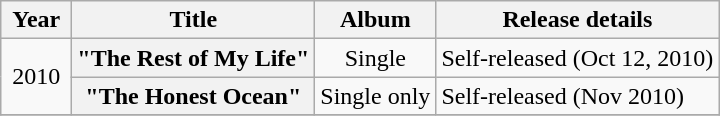<table class="wikitable plainrowheaders" style="text-align:center;">
<tr>
<th scope="col" rowspan="1" style="width:2.5em;">Year</th>
<th scope="col" rowspan="1">Title</th>
<th scope="col" rowspan="1">Album</th>
<th scope="col" rowspan="1">Release details</th>
</tr>
<tr>
<td rowspan="2">2010</td>
<th scope="row">"The Rest of My Life"</th>
<td>Single</td>
<td align=left>Self-released (Oct 12, 2010)</td>
</tr>
<tr>
<th scope="row">"The Honest Ocean"</th>
<td>Single only</td>
<td align=left>Self-released (Nov 2010)</td>
</tr>
<tr>
</tr>
</table>
